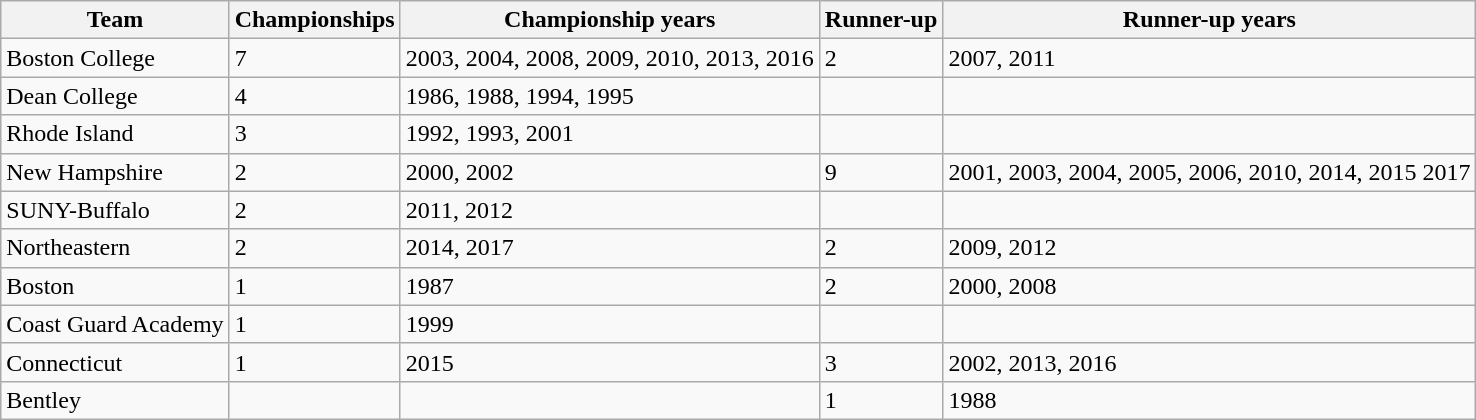<table class="wikitable">
<tr>
<th>Team</th>
<th>Championships</th>
<th>Championship years</th>
<th>Runner-up</th>
<th>Runner-up years</th>
</tr>
<tr>
<td>Boston College</td>
<td>7</td>
<td>2003, 2004, 2008, 2009, 2010, 2013, 2016</td>
<td>2</td>
<td>2007, 2011</td>
</tr>
<tr>
<td>Dean College</td>
<td>4</td>
<td>1986, 1988, 1994, 1995</td>
<td></td>
<td></td>
</tr>
<tr>
<td>Rhode Island</td>
<td>3</td>
<td>1992, 1993, 2001</td>
<td></td>
<td></td>
</tr>
<tr>
<td>New Hampshire</td>
<td>2</td>
<td>2000, 2002</td>
<td>9</td>
<td>2001, 2003, 2004, 2005, 2006, 2010, 2014, 2015 2017</td>
</tr>
<tr>
<td>SUNY-Buffalo</td>
<td>2</td>
<td>2011, 2012</td>
<td></td>
<td></td>
</tr>
<tr>
<td>Northeastern</td>
<td>2</td>
<td>2014, 2017</td>
<td>2</td>
<td>2009, 2012</td>
</tr>
<tr>
<td>Boston</td>
<td>1</td>
<td>1987</td>
<td>2</td>
<td>2000, 2008</td>
</tr>
<tr>
<td>Coast Guard Academy</td>
<td>1</td>
<td>1999</td>
<td></td>
<td></td>
</tr>
<tr>
<td>Connecticut</td>
<td>1</td>
<td>2015</td>
<td>3</td>
<td>2002, 2013, 2016</td>
</tr>
<tr>
<td>Bentley</td>
<td></td>
<td></td>
<td>1</td>
<td>1988</td>
</tr>
</table>
